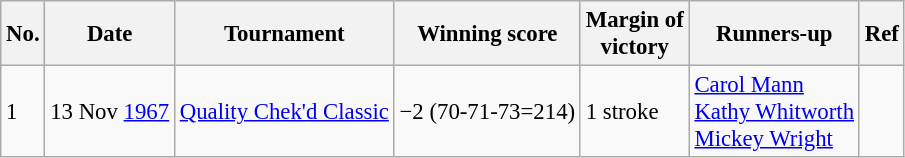<table class="wikitable" style="font-size:95%;">
<tr>
<th>No.</th>
<th>Date</th>
<th>Tournament</th>
<th>Winning score</th>
<th>Margin of<br>victory</th>
<th>Runners-up</th>
<th>Ref</th>
</tr>
<tr>
<td>1</td>
<td>13 Nov <a href='#'>1967</a></td>
<td><a href='#'>Quality Chek'd Classic</a></td>
<td>−2 (70-71-73=214)</td>
<td>1 stroke</td>
<td> <a href='#'>Carol Mann</a><br> <a href='#'>Kathy Whitworth</a><br> <a href='#'>Mickey Wright</a></td>
<td></td>
</tr>
</table>
